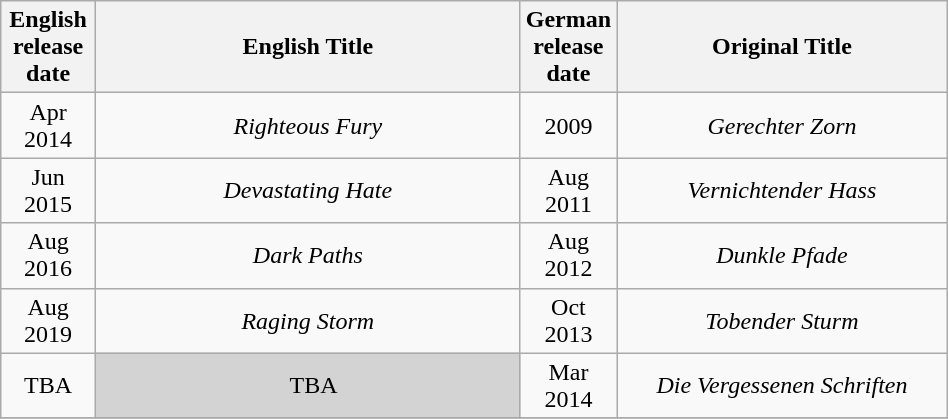<table class="wikitable"  style="text-align:center; width:50%;">
<tr>
<th style="text-align:center; width:10%;">English release date</th>
<th style="text-align:center; width:45%;">English Title</th>
<th style="text-align:center; width:10%;">German release date</th>
<th style="text-align:center; width:45%;">Original Title</th>
</tr>
<tr>
<td>Apr 2014</td>
<td><em>Righteous Fury</em></td>
<td>2009</td>
<td><em>Gerechter Zorn</em></td>
</tr>
<tr>
<td>Jun 2015</td>
<td><em>Devastating Hate</em></td>
<td>Aug 2011</td>
<td><em>Vernichtender Hass</em></td>
</tr>
<tr>
<td>Aug 2016</td>
<td><em>Dark Paths</em></td>
<td>Aug 2012</td>
<td><em>Dunkle Pfade</em></td>
</tr>
<tr>
<td>Aug 2019</td>
<td><em>Raging Storm</em></td>
<td>Oct 2013</td>
<td><em>Tobender Sturm</em></td>
</tr>
<tr>
<td>TBA</td>
<td colspan="1" style="background:lightgrey;">  TBA</td>
<td>Mar 2014</td>
<td><em>Die Vergessenen Schriften</em></td>
</tr>
<tr>
</tr>
</table>
